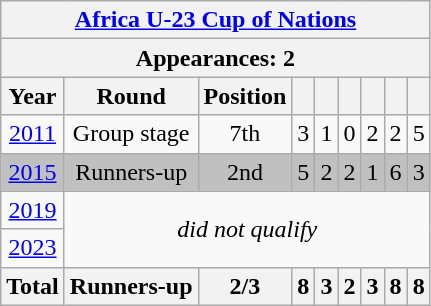<table class="wikitable" style="text-align: center;">
<tr>
<th colspan=9><a href='#'>Africa U-23 Cup of Nations</a></th>
</tr>
<tr>
<th colspan=9>Appearances: 2</th>
</tr>
<tr>
<th>Year</th>
<th>Round</th>
<th>Position</th>
<th></th>
<th></th>
<th></th>
<th></th>
<th></th>
<th></th>
</tr>
<tr>
<td> <a href='#'>2011</a></td>
<td>Group stage</td>
<td>7th</td>
<td>3</td>
<td>1</td>
<td>0</td>
<td>2</td>
<td>2</td>
<td>5</td>
</tr>
<tr bgcolor=silver>
<td> <a href='#'>2015</a></td>
<td>Runners-up</td>
<td>2nd</td>
<td>5</td>
<td>2</td>
<td>2</td>
<td>1</td>
<td>6</td>
<td>3</td>
</tr>
<tr>
<td> <a href='#'>2019</a></td>
<td colspan=8 rowspan=2><em>did not qualify</em></td>
</tr>
<tr>
<td> <a href='#'>2023</a></td>
</tr>
<tr>
<th>Total</th>
<th>Runners-up</th>
<th>2/3</th>
<th>8</th>
<th>3</th>
<th>2</th>
<th>3</th>
<th>8</th>
<th>8</th>
</tr>
</table>
